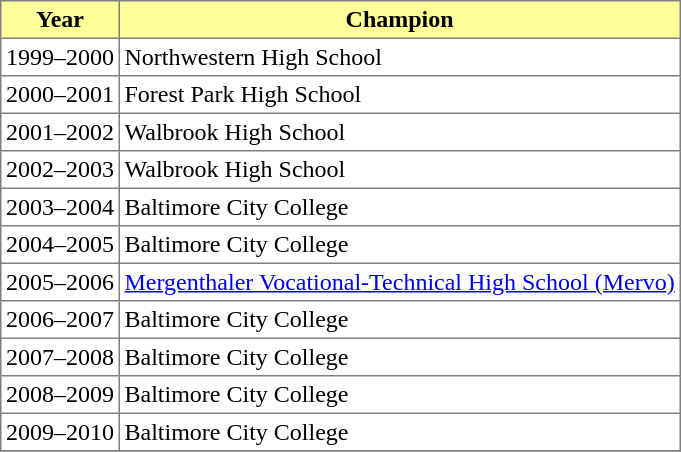<table width="auto" cellpadding="3" cellspacing="0" border="1" style="border-collapse: collapse">
<tr bgcolor="#FFFF99">
<th>Year</th>
<th>Champion</th>
</tr>
<tr>
<td>1999–2000</td>
<td>Northwestern High School</td>
</tr>
<tr>
<td>2000–2001</td>
<td>Forest Park High School</td>
</tr>
<tr>
<td>2001–2002</td>
<td>Walbrook High School</td>
</tr>
<tr>
<td>2002–2003</td>
<td>Walbrook High School</td>
</tr>
<tr>
<td>2003–2004</td>
<td>Baltimore City College</td>
</tr>
<tr>
<td>2004–2005</td>
<td>Baltimore City College</td>
</tr>
<tr>
<td>2005–2006</td>
<td><a href='#'>Mergenthaler Vocational-Technical High School (Mervo)</a></td>
</tr>
<tr>
<td>2006–2007</td>
<td>Baltimore City College</td>
</tr>
<tr>
<td>2007–2008</td>
<td>Baltimore City College</td>
</tr>
<tr>
<td>2008–2009</td>
<td>Baltimore City College</td>
</tr>
<tr>
<td>2009–2010</td>
<td>Baltimore City College</td>
</tr>
<tr>
</tr>
</table>
